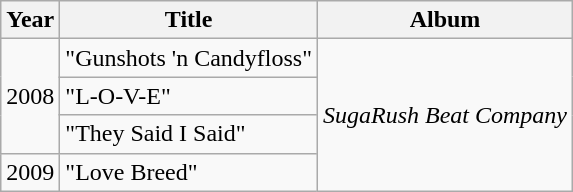<table class="wikitable">
<tr>
<th scope="col">Year</th>
<th scope="col">Title</th>
<th scope="col">Album</th>
</tr>
<tr>
<td rowspan="3">2008</td>
<td>"Gunshots 'n Candyfloss"</td>
<td rowspan="4" style="text-align:center;"><em>SugaRush Beat Company</em></td>
</tr>
<tr>
<td>"L-O-V-E"</td>
</tr>
<tr>
<td>"They Said I Said"</td>
</tr>
<tr>
<td>2009</td>
<td>"Love Breed"</td>
</tr>
</table>
